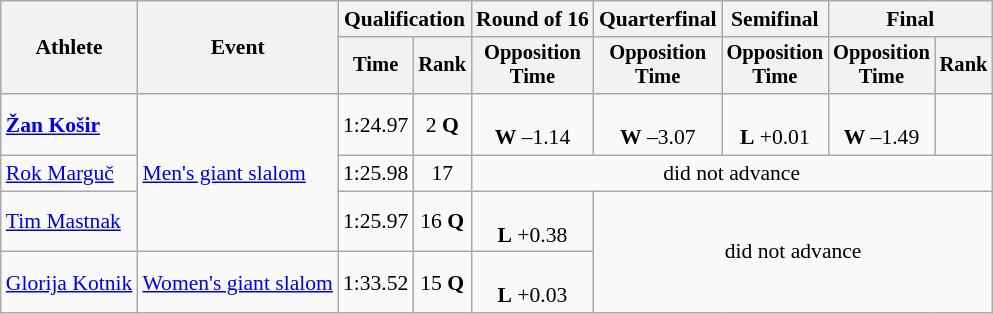<table class="wikitable" style="font-size:90%">
<tr>
<th rowspan="2">Athlete</th>
<th rowspan="2">Event</th>
<th colspan="2">Qualification</th>
<th>Round of 16</th>
<th>Quarterfinal</th>
<th>Semifinal</th>
<th colspan=2>Final</th>
</tr>
<tr style="font-size:95%">
<th>Time</th>
<th>Rank</th>
<th>Opposition<br>Time</th>
<th>Opposition<br>Time</th>
<th>Opposition<br>Time</th>
<th>Opposition<br>Time</th>
<th>Rank</th>
</tr>
<tr align=center>
<td align=left><strong><a href='#'>Žan Košir</a></strong></td>
<td style="text-align:left;" rowspan="3"><a href='#'>Men's giant slalom</a></td>
<td>1:24.97</td>
<td>2 <strong>Q</strong></td>
<td><br><strong>W</strong> –1.14</td>
<td><br><strong>W</strong> –3.07</td>
<td><br><strong>L</strong> +0.01</td>
<td><br><strong>W</strong> –1.49</td>
<td></td>
</tr>
<tr align=center>
<td align=left><a href='#'>Rok Marguč</a></td>
<td>1:25.98</td>
<td>17</td>
<td colspan=5>did not advance</td>
</tr>
<tr align=center>
<td align=left><a href='#'>Tim Mastnak</a></td>
<td>1:25.97</td>
<td>16 <strong>Q</strong></td>
<td><br><strong>L</strong> +0.38</td>
<td colspan=4 rowspan=2>did not advance</td>
</tr>
<tr align=center>
<td align=left><a href='#'>Glorija Kotnik</a></td>
<td align=left><a href='#'>Women's giant slalom</a></td>
<td>1:33.52</td>
<td>15 <strong>Q</strong></td>
<td><br><strong>L</strong> +0.03</td>
</tr>
</table>
